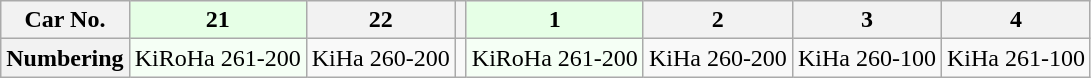<table class="wikitable">
<tr>
<th>Car No.</th>
<th style="background: #E6FFE6">21</th>
<th>22</th>
<th></th>
<th style="background: #E6FFE6">1</th>
<th>2</th>
<th>3</th>
<th>4</th>
</tr>
<tr>
<th>Numbering</th>
<td style="background: #F5FFF5">KiRoHa 261-200</td>
<td>KiHa 260-200</td>
<td></td>
<td style="background: #F5FFF5">KiRoHa 261-200</td>
<td>KiHa 260-200</td>
<td>KiHa 260-100</td>
<td>KiHa 261-100</td>
</tr>
</table>
